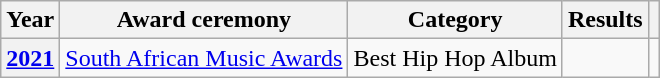<table class="wikitable plainrowheaders">
<tr>
<th scope="col">Year</th>
<th scope="col">Award ceremony</th>
<th scope="col">Category</th>
<th scope="col">Results</th>
<th scope="col"></th>
</tr>
<tr>
<th scope="row"><a href='#'>2021</a></th>
<td><a href='#'>South African Music Awards</a></td>
<td>Best Hip Hop Album</td>
<td></td>
<td></td>
</tr>
</table>
